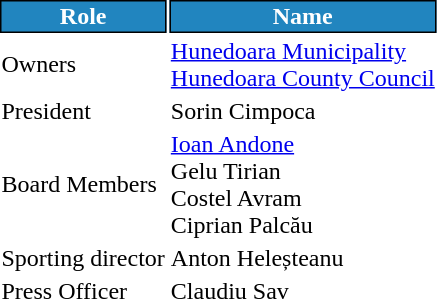<table class="toccolours">
<tr>
<th style="background:#2185bf;color:#FFFFFF;border:1px solid #000000">Role</th>
<th style="background:#2185bf;color:#FFFFFF;border:1px solid #000000">Name</th>
</tr>
<tr>
<td>Owners</td>
<td> <a href='#'>Hunedoara Municipality</a> <br>  <a href='#'>Hunedoara County Council</a></td>
</tr>
<tr>
<td>President</td>
<td> Sorin Cimpoca</td>
</tr>
<tr>
<td>Board Members</td>
<td> <a href='#'>Ioan Andone</a> <br>  Gelu Tirian <br>  Costel Avram <br>  Ciprian Palcău</td>
</tr>
<tr>
<td>Sporting director</td>
<td> Anton Heleșteanu</td>
</tr>
<tr>
<td>Press Officer</td>
<td> Claudiu Sav</td>
</tr>
</table>
